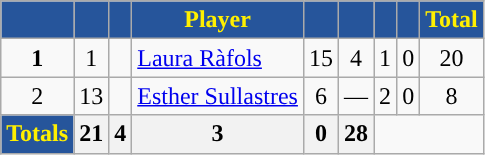<table class="wikitable" style="text-align:center">
<tr>
<th style="background:#26559B; color:#FFF000; "></th>
<th style="background:#26559B; color:#FFF000; "></th>
<th style="background:#26559B; color:#FFF000; "></th>
<th style="background:#26559B; color:#FFF000; ">Player</th>
<th style="background:#26559B; color:#FFF000; "></th>
<th style="background:#26559B; color:#FFF000; "></th>
<th style="background:#26559B; color:#FFF000; "></th>
<th style="background:#26559B; color:#FFF000; "></th>
<th style="background:#26559B; color:#FFF000; ">Total</th>
</tr>
<tr>
<td><strong>1</strong></td>
<td>1</td>
<td></td>
<td align="left"><a href='#'>Laura Ràfols</a></td>
<td>15</td>
<td>4</td>
<td>1</td>
<td>0</td>
<td>20</td>
</tr>
<tr>
<td>2</td>
<td>13</td>
<td></td>
<td align="left"><a href='#'>Esther Sullastres</a></td>
<td>6</td>
<td>—</td>
<td>2</td>
<td>0</td>
<td>8</td>
</tr>
<tr>
<th style="background:#26559B; color:#FFF000; "><strong>Totals</strong></th>
<th>21</th>
<th>4</th>
<th>3</th>
<th>0</th>
<th>28</th>
</tr>
</table>
